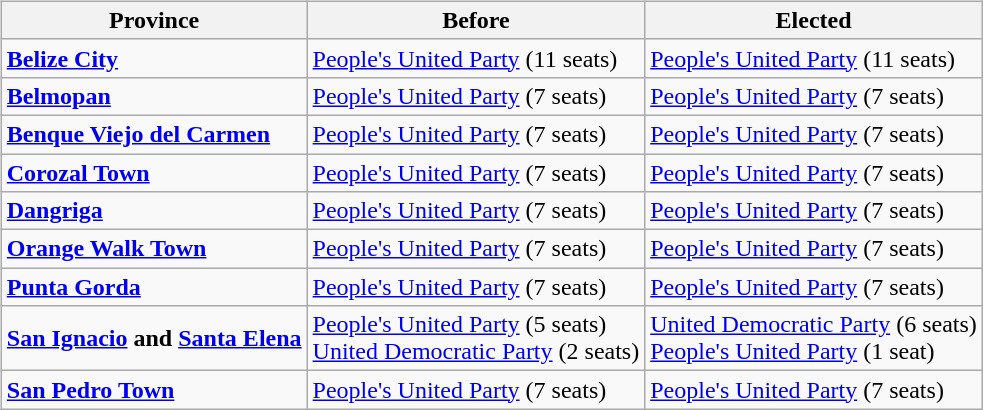<table>
<tr>
<td style="vertical-align:top"><br><table class="wikitable">
<tr>
<th>Province</th>
<th>Before</th>
<th>Elected</th>
</tr>
<tr>
<td><strong><a href='#'>Belize City</a></strong></td>
<td><a href='#'>People's United Party</a> (11 seats)</td>
<td><a href='#'>People's United Party</a> (11 seats)</td>
</tr>
<tr>
<td><strong><a href='#'>Belmopan</a></strong></td>
<td><a href='#'>People's United Party</a> (7 seats)</td>
<td><a href='#'>People's United Party</a> (7 seats)</td>
</tr>
<tr>
<td><strong><a href='#'>Benque Viejo del Carmen</a></strong></td>
<td><a href='#'>People's United Party</a> (7 seats)</td>
<td><a href='#'>People's United Party</a> (7 seats)</td>
</tr>
<tr>
<td><strong><a href='#'>Corozal Town</a></strong></td>
<td><a href='#'>People's United Party</a> (7 seats)</td>
<td><a href='#'>People's United Party</a> (7 seats)</td>
</tr>
<tr>
<td><strong><a href='#'>Dangriga</a></strong></td>
<td><a href='#'>People's United Party</a> (7 seats)</td>
<td><a href='#'>People's United Party</a> (7 seats)</td>
</tr>
<tr>
<td><strong><a href='#'>Orange Walk Town</a></strong></td>
<td><a href='#'>People's United Party</a> (7 seats)</td>
<td><a href='#'>People's United Party</a> (7 seats)</td>
</tr>
<tr>
<td><strong><a href='#'>Punta Gorda</a></strong></td>
<td><a href='#'>People's United Party</a> (7 seats)</td>
<td><a href='#'>People's United Party</a> (7 seats)</td>
</tr>
<tr>
<td><strong><a href='#'>San Ignacio</a> and <a href='#'>Santa Elena</a></strong></td>
<td><a href='#'>People's United Party</a> (5 seats)<br><a href='#'>United Democratic Party</a> (2 seats)</td>
<td><a href='#'>United Democratic Party</a> (6 seats)<br><a href='#'>People's United Party</a> (1 seat)</td>
</tr>
<tr>
<td><strong><a href='#'>San Pedro Town</a></strong></td>
<td><a href='#'>People's United Party</a> (7 seats)</td>
<td><a href='#'>People's United Party</a> (7 seats)</td>
</tr>
</table>
</td>
</tr>
</table>
